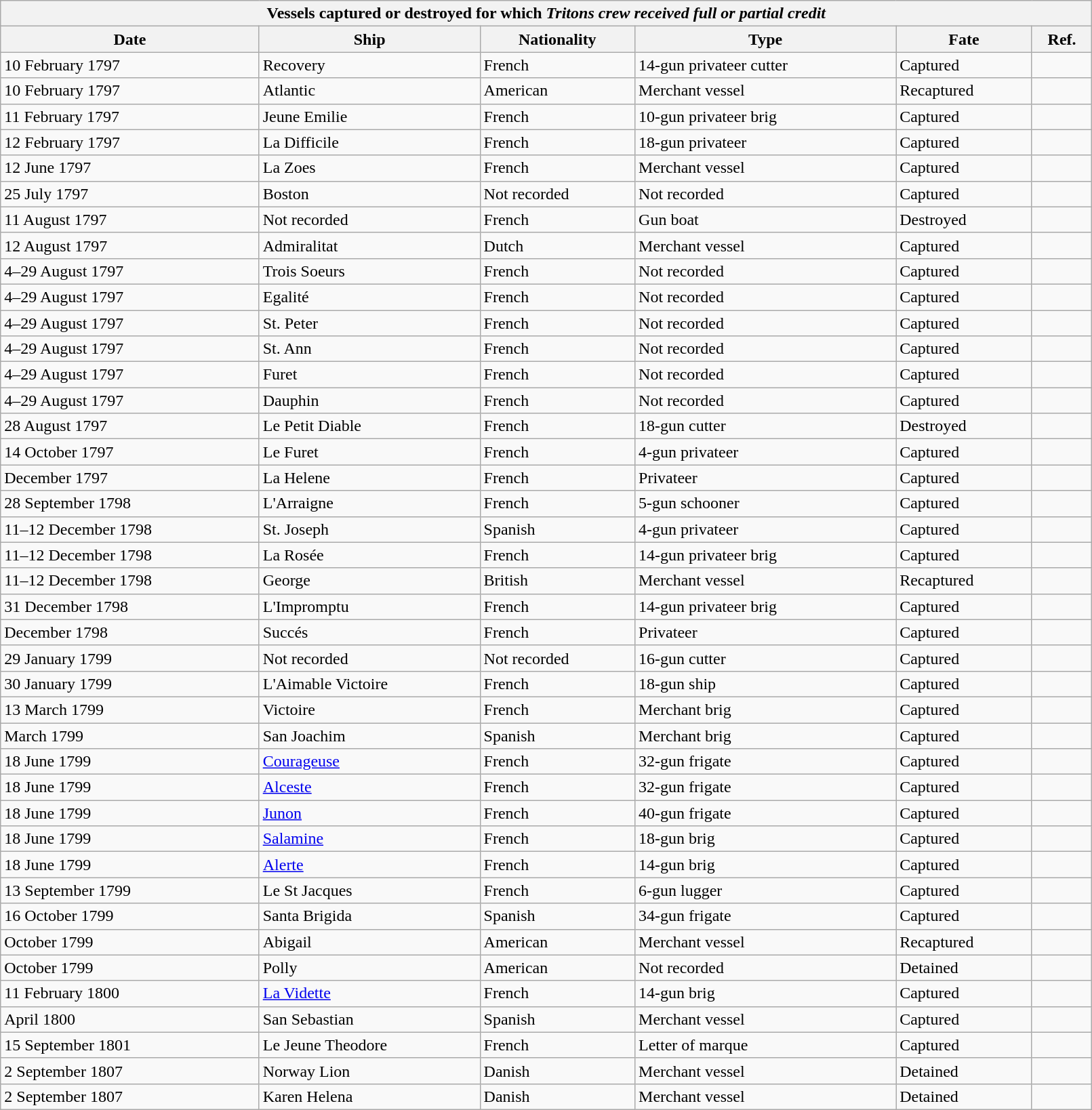<table class="wikitable" style="width:85%; align-center">
<tr>
<th colspan="6">Vessels captured or destroyed for which <em>Triton<strong>s crew received full or partial credit</th>
</tr>
<tr>
<th>Date</th>
<th>Ship</th>
<th>Nationality</th>
<th>Type</th>
<th>Fate</th>
<th>Ref.</th>
</tr>
<tr>
<td>10 February 1797</td>
<td></em>Recovery<em></td>
<td> French</td>
<td>14-gun privateer cutter</td>
<td>Captured</td>
<td></td>
</tr>
<tr>
<td>10 February 1797</td>
<td></em>Atlantic<em></td>
<td> American</td>
<td>Merchant vessel</td>
<td>Recaptured</td>
<td></td>
</tr>
<tr>
<td>11 February 1797</td>
<td></em>Jeune Emilie<em></td>
<td> French</td>
<td>10-gun privateer brig</td>
<td>Captured</td>
<td></td>
</tr>
<tr>
<td>12 February 1797</td>
<td></em>La Difficile<em></td>
<td> French</td>
<td>18-gun privateer</td>
<td>Captured</td>
<td></td>
</tr>
<tr>
<td>12 June 1797</td>
<td></em>La Zoes<em></td>
<td> French</td>
<td>Merchant vessel</td>
<td>Captured</td>
<td></td>
</tr>
<tr>
<td>25 July 1797</td>
<td></em>Boston<em></td>
<td>Not recorded</td>
<td>Not recorded</td>
<td>Captured</td>
<td></td>
</tr>
<tr>
<td>11 August 1797</td>
<td>Not recorded</td>
<td> French</td>
<td>Gun boat</td>
<td>Destroyed</td>
<td></td>
</tr>
<tr>
<td>12 August 1797</td>
<td></em>Admiralitat<em></td>
<td> Dutch</td>
<td>Merchant vessel</td>
<td>Captured</td>
<td></td>
</tr>
<tr>
<td>4–29 August 1797</td>
<td></em>Trois Soeurs<em></td>
<td> French</td>
<td>Not recorded</td>
<td>Captured</td>
<td></td>
</tr>
<tr>
<td>4–29 August 1797</td>
<td></em>Egalité<em></td>
<td> French</td>
<td>Not recorded</td>
<td>Captured</td>
<td></td>
</tr>
<tr>
<td>4–29 August 1797</td>
<td></em>St. Peter<em></td>
<td> French</td>
<td>Not recorded</td>
<td>Captured</td>
<td></td>
</tr>
<tr>
<td>4–29 August 1797</td>
<td></em>St. Ann<em></td>
<td> French</td>
<td>Not recorded</td>
<td>Captured</td>
<td></td>
</tr>
<tr>
<td>4–29 August 1797</td>
<td></em>Furet<em></td>
<td> French</td>
<td>Not recorded</td>
<td>Captured</td>
<td></td>
</tr>
<tr>
<td>4–29 August 1797</td>
<td></em>Dauphin<em></td>
<td> French</td>
<td>Not recorded</td>
<td>Captured</td>
<td></td>
</tr>
<tr>
<td>28 August 1797</td>
<td></em>Le Petit Diable<em></td>
<td> French</td>
<td>18-gun cutter</td>
<td>Destroyed</td>
<td></td>
</tr>
<tr>
<td>14 October 1797</td>
<td></em>Le Furet<em></td>
<td> French</td>
<td>4-gun privateer</td>
<td>Captured</td>
<td></td>
</tr>
<tr>
<td>December 1797</td>
<td></em>La Helene<em></td>
<td> French</td>
<td>Privateer</td>
<td>Captured</td>
<td></td>
</tr>
<tr>
<td>28 September 1798</td>
<td></em>L'Arraigne<em></td>
<td> French</td>
<td>5-gun schooner</td>
<td>Captured</td>
<td></td>
</tr>
<tr>
<td>11–12 December 1798</td>
<td></em>St. Joseph<em></td>
<td> Spanish</td>
<td>4-gun privateer</td>
<td>Captured</td>
<td></td>
</tr>
<tr>
<td>11–12 December 1798</td>
<td></em>La Rosée<em></td>
<td> French</td>
<td>14-gun privateer brig</td>
<td>Captured</td>
<td></td>
</tr>
<tr>
<td>11–12 December 1798</td>
<td></em>George<em></td>
<td> British</td>
<td>Merchant vessel</td>
<td>Recaptured</td>
<td></td>
</tr>
<tr>
<td>31 December 1798</td>
<td></em>L'Impromptu<em></td>
<td> French</td>
<td>14-gun privateer brig</td>
<td>Captured</td>
<td></td>
</tr>
<tr>
<td>December 1798</td>
<td></em>Succés<em></td>
<td> French</td>
<td>Privateer</td>
<td>Captured</td>
<td></td>
</tr>
<tr>
<td>29 January 1799</td>
<td>Not recorded</td>
<td>Not recorded</td>
<td>16-gun cutter</td>
<td>Captured</td>
<td></td>
</tr>
<tr>
<td>30 January 1799</td>
<td></em>L'Aimable Victoire<em></td>
<td> French</td>
<td>18-gun ship</td>
<td>Captured</td>
<td></td>
</tr>
<tr>
<td>13 March 1799</td>
<td></em>Victoire<em></td>
<td> French</td>
<td>Merchant brig</td>
<td>Captured</td>
<td></td>
</tr>
<tr>
<td>March 1799</td>
<td></em>San Joachim<em></td>
<td> Spanish</td>
<td>Merchant brig</td>
<td>Captured</td>
<td></td>
</tr>
<tr>
<td>18 June 1799</td>
<td><a href='#'></em>Courageuse<em></a></td>
<td> French</td>
<td>32-gun frigate</td>
<td>Captured</td>
<td></td>
</tr>
<tr>
<td>18 June 1799</td>
<td><a href='#'></em>Alceste<em></a></td>
<td> French</td>
<td>32-gun frigate</td>
<td>Captured</td>
<td></td>
</tr>
<tr>
<td>18 June 1799</td>
<td><a href='#'></em>Junon<em></a></td>
<td> French</td>
<td>40-gun frigate</td>
<td>Captured</td>
<td></td>
</tr>
<tr>
<td>18 June 1799</td>
<td><a href='#'></em>Salamine<em></a></td>
<td> French</td>
<td>18-gun brig</td>
<td>Captured</td>
<td></td>
</tr>
<tr>
<td>18 June 1799</td>
<td><a href='#'></em>Alerte<em></a></td>
<td> French</td>
<td>14-gun brig</td>
<td>Captured</td>
<td></td>
</tr>
<tr>
<td>13 September 1799</td>
<td></em>Le St Jacques<em></td>
<td> French</td>
<td>6-gun lugger</td>
<td>Captured</td>
<td></td>
</tr>
<tr>
<td>16 October 1799</td>
<td></em>Santa Brigida<em></td>
<td> Spanish</td>
<td>34-gun frigate</td>
<td>Captured</td>
<td></td>
</tr>
<tr>
<td>October 1799</td>
<td></em>Abigail<em></td>
<td> American</td>
<td>Merchant vessel</td>
<td>Recaptured</td>
<td></td>
</tr>
<tr>
<td>October 1799</td>
<td></em>Polly<em></td>
<td> American</td>
<td>Not recorded</td>
<td>Detained</td>
<td></td>
</tr>
<tr>
<td>11 February 1800</td>
<td><a href='#'></em>La Vidette<em></a></td>
<td> French</td>
<td>14-gun brig</td>
<td>Captured</td>
<td></td>
</tr>
<tr>
<td>April 1800</td>
<td></em>San Sebastian<em></td>
<td> Spanish</td>
<td>Merchant vessel</td>
<td>Captured</td>
<td></td>
</tr>
<tr>
<td>15 September 1801</td>
<td></em>Le Jeune Theodore<em></td>
<td> French</td>
<td>Letter of marque</td>
<td>Captured</td>
<td></td>
</tr>
<tr>
<td>2 September 1807</td>
<td></em>Norway Lion<em></td>
<td> Danish</td>
<td>Merchant vessel</td>
<td>Detained</td>
<td></td>
</tr>
<tr>
<td>2 September 1807</td>
<td></em>Karen Helena<em></td>
<td> Danish</td>
<td>Merchant vessel</td>
<td>Detained</td>
<td></td>
</tr>
</table>
